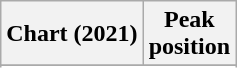<table class="wikitable sortable plainrowheaders" style="text-align:center">
<tr>
<th scope="col">Chart (2021)</th>
<th scope="col">Peak<br>position</th>
</tr>
<tr>
</tr>
<tr>
</tr>
</table>
